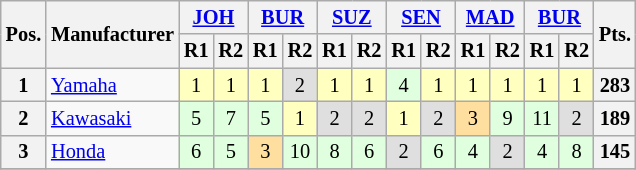<table class="wikitable" style="font-size:85%; text-align:center;">
<tr>
<th rowspan="2">Pos.</th>
<th rowspan="2">Manufacturer</th>
<th colspan="2"><a href='#'>JOH</a><br></th>
<th colspan="2"><a href='#'>BUR</a><br></th>
<th colspan="2"><a href='#'>SUZ</a><br></th>
<th colspan="2"><a href='#'>SEN</a><br></th>
<th colspan="2"><a href='#'>MAD</a><br></th>
<th colspan="2"><a href='#'>BUR</a><br></th>
<th rowspan="2">Pts.</th>
</tr>
<tr>
<th>R1</th>
<th>R2</th>
<th>R1</th>
<th>R2</th>
<th>R1</th>
<th>R2</th>
<th>R1</th>
<th>R2</th>
<th>R1</th>
<th>R2</th>
<th>R1</th>
<th>R2</th>
</tr>
<tr>
<th>1</th>
<td align=left> <a href='#'>Yamaha</a></td>
<td style="background:#ffffbf;">1</td>
<td style="background:#ffffbf;">1</td>
<td style="background:#ffffbf;">1</td>
<td style="background:#dfdfdf;">2</td>
<td style="background:#ffffbf;">1</td>
<td style="background:#ffffbf;">1</td>
<td style="background:#dfffdf;">4</td>
<td style="background:#ffffbf;">1</td>
<td style="background:#ffffbf;">1</td>
<td style="background:#ffffbf;">1</td>
<td style="background:#ffffbf;">1</td>
<td style="background:#ffffbf;">1</td>
<th>283</th>
</tr>
<tr>
<th>2</th>
<td align=left> <a href='#'>Kawasaki</a></td>
<td style="background:#dfffdf;">5</td>
<td style="background:#dfffdf;">7</td>
<td style="background:#dfffdf;">5</td>
<td style="background:#ffffbf;">1</td>
<td style="background:#dfdfdf;">2</td>
<td style="background:#dfdfdf;">2</td>
<td style="background:#ffffbf;">1</td>
<td style="background:#dfdfdf;">2</td>
<td style="background:#ffdf9f;">3</td>
<td style="background:#dfffdf;">9</td>
<td style="background:#dfffdf;">11</td>
<td style="background:#dfdfdf;">2</td>
<th>189</th>
</tr>
<tr>
<th>3</th>
<td align=left> <a href='#'>Honda</a></td>
<td style="background:#dfffdf;">6</td>
<td style="background:#dfffdf;">5</td>
<td style="background:#ffdf9f;">3</td>
<td style="background:#dfffdf;">10</td>
<td style="background:#dfffdf;">8</td>
<td style="background:#dfffdf;">6</td>
<td style="background:#dfdfdf;">2</td>
<td style="background:#dfffdf;">6</td>
<td style="background:#dfffdf;">4</td>
<td style="background:#dfdfdf;">2</td>
<td style="background:#dfffdf;">4</td>
<td style="background:#dfffdf;">8</td>
<th>145</th>
</tr>
<tr>
</tr>
</table>
